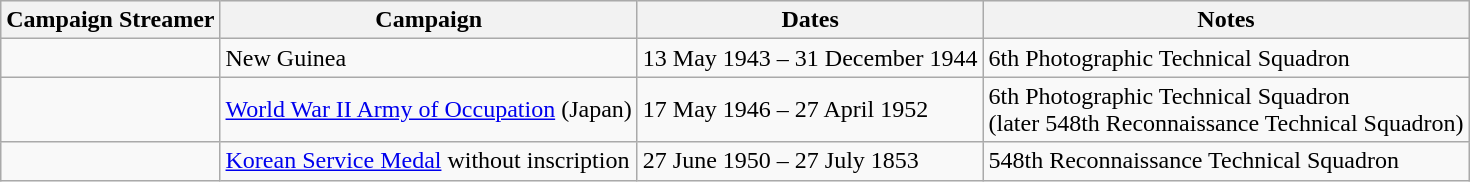<table class="wikitable">
<tr style="background:#efefef;">
<th>Campaign Streamer</th>
<th>Campaign</th>
<th>Dates</th>
<th>Notes</th>
</tr>
<tr>
<td></td>
<td>New Guinea</td>
<td>13 May 1943 – 31 December 1944</td>
<td>6th Photographic Technical Squadron</td>
</tr>
<tr>
<td></td>
<td><a href='#'>World War II Army of Occupation</a> (Japan)</td>
<td>17 May 1946 – 27 April 1952</td>
<td>6th Photographic Technical Squadron<br> (later 548th Reconnaissance Technical Squadron)</td>
</tr>
<tr>
<td></td>
<td><a href='#'>Korean Service Medal</a> without inscription</td>
<td>27 June 1950 – 27 July 1853</td>
<td>548th Reconnaissance Technical Squadron</td>
</tr>
</table>
